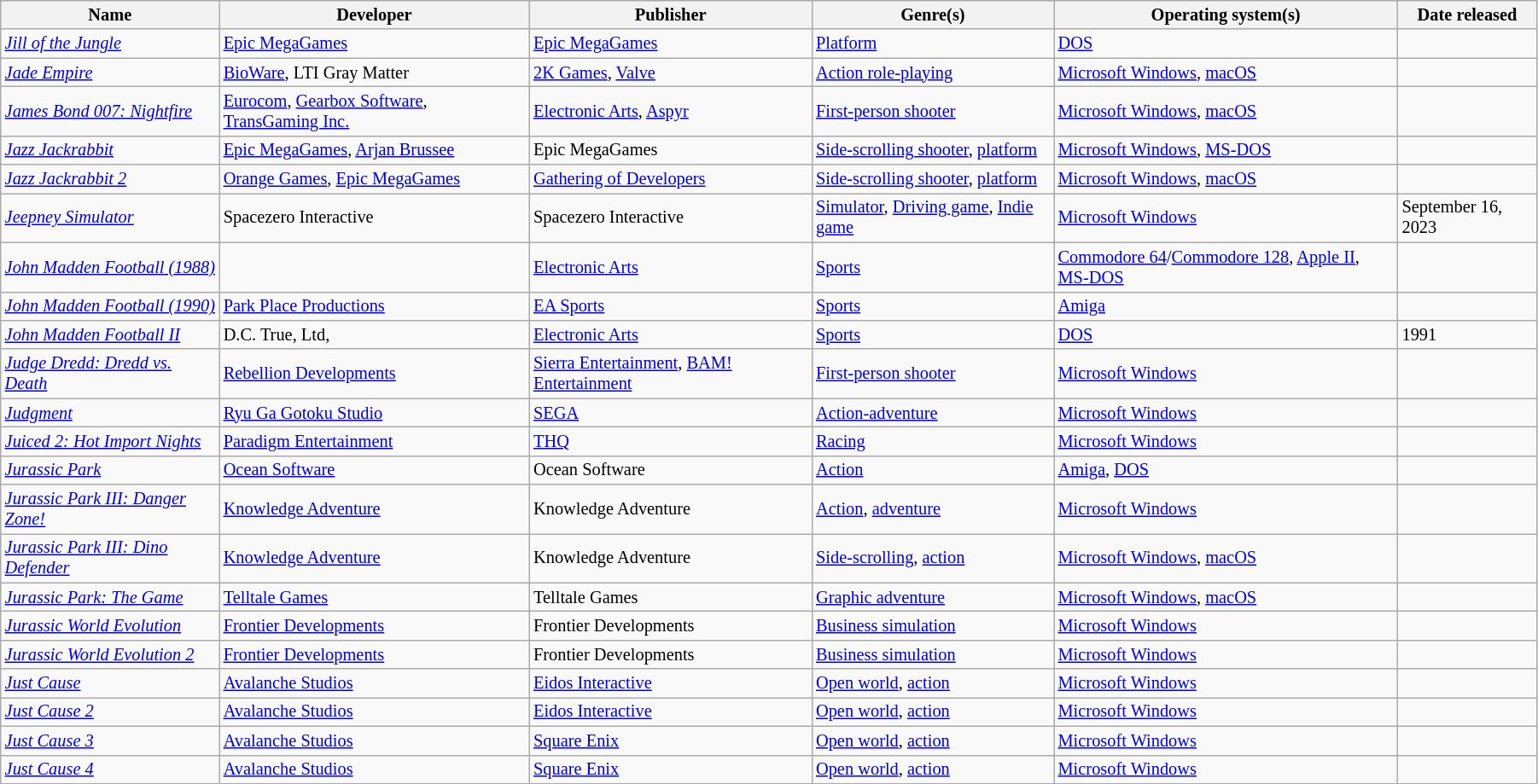<table class="wikitable sortable" style="font-size:85%; width:95%">
<tr>
<th>Name</th>
<th>Developer</th>
<th>Publisher</th>
<th>Genre(s)</th>
<th>Operating system(s)</th>
<th>Date released</th>
</tr>
<tr>
<td><em><a href='#'>Jill of the Jungle</a></em></td>
<td><a href='#'>Epic MegaGames</a></td>
<td><a href='#'>Epic MegaGames</a></td>
<td><a href='#'>Platform</a></td>
<td><a href='#'>DOS</a></td>
<td></td>
</tr>
<tr>
<td><em><a href='#'>Jade Empire</a></em></td>
<td><a href='#'>BioWare</a>, LTI Gray Matter</td>
<td><a href='#'>2K Games</a>, <a href='#'>Valve</a></td>
<td><a href='#'>Action role-playing</a></td>
<td><a href='#'>Microsoft Windows</a>, <a href='#'>macOS</a></td>
<td></td>
</tr>
<tr>
<td><em><a href='#'>James Bond 007: Nightfire</a></em></td>
<td><a href='#'>Eurocom</a>, <a href='#'>Gearbox Software</a>, <a href='#'>TransGaming Inc.</a></td>
<td><a href='#'>Electronic Arts</a>, <a href='#'>Aspyr</a></td>
<td><a href='#'>First-person shooter</a></td>
<td><a href='#'>Microsoft Windows</a>, <a href='#'>macOS</a></td>
<td></td>
</tr>
<tr>
<td><em><a href='#'>Jazz Jackrabbit</a></em></td>
<td><a href='#'>Epic MegaGames</a>, <a href='#'>Arjan Brussee</a></td>
<td>Epic MegaGames</td>
<td><a href='#'>Side-scrolling shooter</a>, <a href='#'>platform</a></td>
<td><a href='#'>Microsoft Windows</a>, <a href='#'>MS-DOS</a></td>
<td></td>
</tr>
<tr>
<td><em><a href='#'>Jazz Jackrabbit 2</a></em></td>
<td><a href='#'>Orange Games</a>, <a href='#'>Epic MegaGames</a></td>
<td><a href='#'>Gathering of Developers</a></td>
<td><a href='#'>Side-scrolling shooter</a>, <a href='#'>platform</a></td>
<td><a href='#'>Microsoft Windows</a>, <a href='#'>macOS</a></td>
<td></td>
</tr>
<tr>
<td><em><a href='#'>Jeepney Simulator</a></em></td>
<td>Spacezero Interactive</td>
<td>Spacezero Interactive</td>
<td><a href='#'>Simulator</a>, <a href='#'>Driving game</a>, <a href='#'>Indie game</a></td>
<td><a href='#'>Microsoft Windows</a></td>
<td>September 16, 2023</td>
</tr>
<tr>
<td><em><a href='#'>John Madden Football (1988)</a></em></td>
<td></td>
<td><a href='#'>Electronic Arts</a></td>
<td><a href='#'>Sports</a></td>
<td><a href='#'>Commodore 64</a>/<a href='#'>Commodore 128</a>, <a href='#'>Apple II</a>, <a href='#'>MS-DOS</a></td>
<td></td>
</tr>
<tr>
<td><em><a href='#'>John Madden Football (1990)</a></em></td>
<td><a href='#'>Park Place Productions</a></td>
<td><a href='#'>EA Sports</a></td>
<td><a href='#'>Sports</a></td>
<td><a href='#'>Amiga</a></td>
<td></td>
</tr>
<tr>
<td><em><a href='#'>John Madden Football II</a></em></td>
<td>D.C. True, Ltd,</td>
<td><a href='#'>Electronic Arts</a></td>
<td><a href='#'>Sports</a></td>
<td><a href='#'>DOS</a></td>
<td>1991</td>
</tr>
<tr>
<td><em><a href='#'>Judge Dredd: Dredd vs. Death</a></em></td>
<td><a href='#'>Rebellion Developments</a></td>
<td><a href='#'>Sierra Entertainment</a>, <a href='#'>BAM! Entertainment</a></td>
<td><a href='#'>First-person shooter</a></td>
<td><a href='#'>Microsoft Windows</a></td>
<td></td>
</tr>
<tr>
<td><em><a href='#'>Judgment</a></em></td>
<td><a href='#'>Ryu Ga Gotoku Studio</a></td>
<td><a href='#'>SEGA</a></td>
<td><a href='#'>Action-adventure</a></td>
<td><a href='#'>Microsoft Windows</a></td>
<td></td>
</tr>
<tr>
<td><em><a href='#'>Juiced 2: Hot Import Nights</a></em></td>
<td><a href='#'>Paradigm Entertainment</a></td>
<td><a href='#'>THQ</a></td>
<td><a href='#'>Racing</a></td>
<td><a href='#'>Microsoft Windows</a></td>
<td></td>
</tr>
<tr>
<td><em><a href='#'>Jurassic Park</a></em></td>
<td><a href='#'>Ocean Software</a></td>
<td>Ocean Software</td>
<td><a href='#'>Action</a></td>
<td><a href='#'>Amiga</a>, <a href='#'>DOS</a></td>
<td></td>
</tr>
<tr>
<td><em><a href='#'>Jurassic Park III: Danger Zone!</a></em></td>
<td><a href='#'>Knowledge Adventure</a></td>
<td>Knowledge Adventure</td>
<td><a href='#'>Action</a>, <a href='#'>adventure</a></td>
<td><a href='#'>Microsoft Windows</a></td>
<td></td>
</tr>
<tr>
<td><em><a href='#'>Jurassic Park III: Dino Defender</a></em></td>
<td><a href='#'>Knowledge Adventure</a></td>
<td>Knowledge Adventure</td>
<td><a href='#'>Side-scrolling</a>, <a href='#'>action</a></td>
<td><a href='#'>Microsoft Windows</a>, <a href='#'>macOS</a></td>
<td></td>
</tr>
<tr>
<td><em><a href='#'>Jurassic Park: The Game</a></em></td>
<td><a href='#'>Telltale Games</a></td>
<td>Telltale Games</td>
<td><a href='#'>Graphic adventure</a></td>
<td><a href='#'>Microsoft Windows</a>, <a href='#'>macOS</a></td>
<td></td>
</tr>
<tr>
<td><em><a href='#'>Jurassic World Evolution</a></em></td>
<td><a href='#'>Frontier Developments</a></td>
<td>Frontier Developments</td>
<td><a href='#'>Business simulation</a></td>
<td><a href='#'>Microsoft Windows</a></td>
<td></td>
</tr>
<tr>
<td><em><a href='#'>Jurassic World Evolution 2</a></em></td>
<td><a href='#'>Frontier Developments</a></td>
<td>Frontier Developments</td>
<td><a href='#'>Business simulation</a></td>
<td><a href='#'>Microsoft Windows</a></td>
<td></td>
</tr>
<tr>
<td><em><a href='#'>Just Cause</a></em></td>
<td><a href='#'>Avalanche Studios</a></td>
<td><a href='#'>Eidos Interactive</a></td>
<td><a href='#'>Open world</a>, <a href='#'>action</a></td>
<td><a href='#'>Microsoft Windows</a></td>
<td></td>
</tr>
<tr>
<td><em><a href='#'>Just Cause 2</a></em></td>
<td><a href='#'>Avalanche Studios</a></td>
<td><a href='#'>Eidos Interactive</a></td>
<td><a href='#'>Open world</a>, <a href='#'>action</a></td>
<td><a href='#'>Microsoft Windows</a></td>
<td></td>
</tr>
<tr>
<td><em><a href='#'>Just Cause 3</a></em></td>
<td><a href='#'>Avalanche Studios</a></td>
<td><a href='#'>Square Enix</a></td>
<td><a href='#'>Open world</a>, <a href='#'>action</a></td>
<td><a href='#'>Microsoft Windows</a></td>
<td></td>
</tr>
<tr>
<td><em><a href='#'>Just Cause 4</a></em></td>
<td><a href='#'>Avalanche Studios</a></td>
<td><a href='#'>Square Enix</a></td>
<td><a href='#'>Open world</a>, <a href='#'>action</a></td>
<td><a href='#'>Microsoft Windows</a></td>
<td></td>
</tr>
</table>
